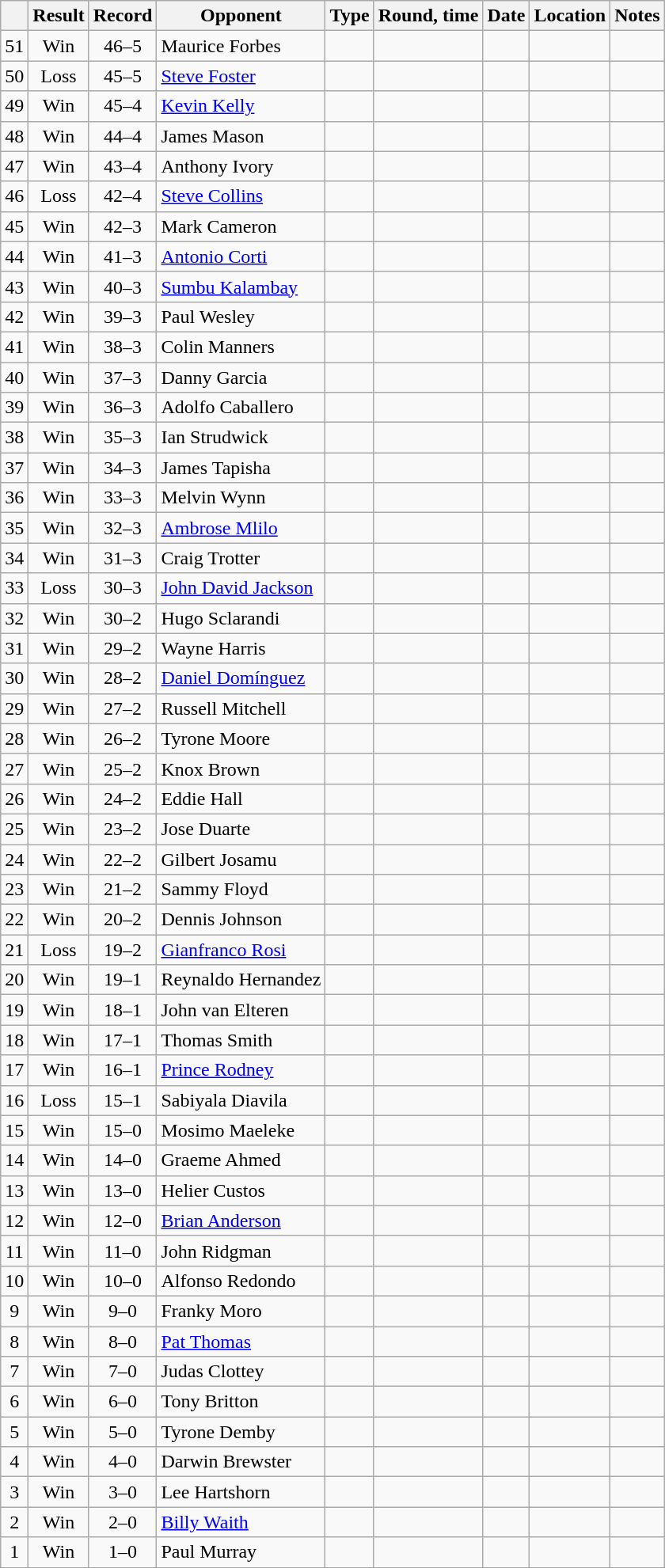<table class="wikitable" style="text-align:center">
<tr>
<th></th>
<th>Result</th>
<th>Record</th>
<th>Opponent</th>
<th>Type</th>
<th>Round, time</th>
<th>Date</th>
<th>Location</th>
<th>Notes</th>
</tr>
<tr>
<td>51</td>
<td>Win</td>
<td>46–5</td>
<td align=left>Maurice Forbes</td>
<td></td>
<td></td>
<td></td>
<td align=left></td>
<td align=left></td>
</tr>
<tr>
<td>50</td>
<td>Loss</td>
<td>45–5</td>
<td align=left><a href='#'>Steve Foster</a></td>
<td></td>
<td></td>
<td></td>
<td align=left></td>
<td align=left></td>
</tr>
<tr>
<td>49</td>
<td>Win</td>
<td>45–4</td>
<td align=left><a href='#'>Kevin Kelly</a></td>
<td></td>
<td></td>
<td></td>
<td align=left></td>
<td align=left></td>
</tr>
<tr>
<td>48</td>
<td>Win</td>
<td>44–4</td>
<td align=left>James Mason</td>
<td></td>
<td></td>
<td></td>
<td align=left></td>
<td align=left></td>
</tr>
<tr>
<td>47</td>
<td>Win</td>
<td>43–4</td>
<td align=left>Anthony Ivory</td>
<td></td>
<td></td>
<td></td>
<td align=left></td>
<td align=left></td>
</tr>
<tr>
<td>46</td>
<td>Loss</td>
<td>42–4</td>
<td align=left><a href='#'>Steve Collins</a></td>
<td></td>
<td></td>
<td></td>
<td align=left></td>
<td align=left></td>
</tr>
<tr>
<td>45</td>
<td>Win</td>
<td>42–3</td>
<td align=left>Mark Cameron</td>
<td></td>
<td></td>
<td></td>
<td align=left></td>
<td align=left></td>
</tr>
<tr>
<td>44</td>
<td>Win</td>
<td>41–3</td>
<td align=left><a href='#'>Antonio Corti</a></td>
<td></td>
<td></td>
<td></td>
<td align=left></td>
<td align=left></td>
</tr>
<tr>
<td>43</td>
<td>Win</td>
<td>40–3</td>
<td align=left><a href='#'>Sumbu Kalambay</a></td>
<td></td>
<td></td>
<td></td>
<td align=left></td>
<td align=left></td>
</tr>
<tr>
<td>42</td>
<td>Win</td>
<td>39–3</td>
<td align=left>Paul Wesley</td>
<td></td>
<td></td>
<td></td>
<td align=left></td>
<td align=left></td>
</tr>
<tr>
<td>41</td>
<td>Win</td>
<td>38–3</td>
<td align=left>Colin Manners</td>
<td></td>
<td></td>
<td></td>
<td align=left></td>
<td align=left></td>
</tr>
<tr>
<td>40</td>
<td>Win</td>
<td>37–3</td>
<td align=left>Danny Garcia</td>
<td></td>
<td></td>
<td></td>
<td align=left></td>
<td align=left></td>
</tr>
<tr>
<td>39</td>
<td>Win</td>
<td>36–3</td>
<td align=left>Adolfo Caballero</td>
<td></td>
<td></td>
<td></td>
<td align=left></td>
<td align=left></td>
</tr>
<tr>
<td>38</td>
<td>Win</td>
<td>35–3</td>
<td align=left>Ian Strudwick</td>
<td></td>
<td></td>
<td></td>
<td align=left></td>
<td align=left></td>
</tr>
<tr>
<td>37</td>
<td>Win</td>
<td>34–3</td>
<td align=left>James Tapisha</td>
<td></td>
<td></td>
<td></td>
<td align=left></td>
<td align=left></td>
</tr>
<tr>
<td>36</td>
<td>Win</td>
<td>33–3</td>
<td align=left>Melvin Wynn</td>
<td></td>
<td></td>
<td></td>
<td align=left></td>
<td align=left></td>
</tr>
<tr>
<td>35</td>
<td>Win</td>
<td>32–3</td>
<td align=left><a href='#'>Ambrose Mlilo</a></td>
<td></td>
<td></td>
<td></td>
<td align=left></td>
<td align=left></td>
</tr>
<tr>
<td>34</td>
<td>Win</td>
<td>31–3</td>
<td align=left>Craig Trotter</td>
<td></td>
<td></td>
<td></td>
<td align=left></td>
<td align=left></td>
</tr>
<tr>
<td>33</td>
<td>Loss</td>
<td>30–3</td>
<td align=left><a href='#'>John David Jackson</a></td>
<td></td>
<td></td>
<td></td>
<td align=left></td>
<td align=left></td>
</tr>
<tr>
<td>32</td>
<td>Win</td>
<td>30–2</td>
<td align=left>Hugo Sclarandi</td>
<td></td>
<td></td>
<td></td>
<td align=left></td>
<td align=left></td>
</tr>
<tr>
<td>31</td>
<td>Win</td>
<td>29–2</td>
<td align=left>Wayne Harris</td>
<td></td>
<td></td>
<td></td>
<td align=left></td>
<td align=left></td>
</tr>
<tr>
<td>30</td>
<td>Win</td>
<td>28–2</td>
<td align=left><a href='#'>Daniel Domínguez</a></td>
<td></td>
<td></td>
<td></td>
<td align=left></td>
<td align=left></td>
</tr>
<tr>
<td>29</td>
<td>Win</td>
<td>27–2</td>
<td align=left>Russell Mitchell</td>
<td></td>
<td></td>
<td></td>
<td align=left></td>
<td align=left></td>
</tr>
<tr>
<td>28</td>
<td>Win</td>
<td>26–2</td>
<td align=left>Tyrone Moore</td>
<td></td>
<td></td>
<td></td>
<td align=left></td>
<td align=left></td>
</tr>
<tr>
<td>27</td>
<td>Win</td>
<td>25–2</td>
<td align=left>Knox Brown</td>
<td></td>
<td></td>
<td></td>
<td align=left></td>
<td align=left></td>
</tr>
<tr>
<td>26</td>
<td>Win</td>
<td>24–2</td>
<td align=left>Eddie Hall</td>
<td></td>
<td></td>
<td></td>
<td align=left></td>
<td align=left></td>
</tr>
<tr>
<td>25</td>
<td>Win</td>
<td>23–2</td>
<td align=left>Jose Duarte</td>
<td></td>
<td></td>
<td></td>
<td align=left></td>
<td align=left></td>
</tr>
<tr>
<td>24</td>
<td>Win</td>
<td>22–2</td>
<td align=left>Gilbert Josamu</td>
<td></td>
<td></td>
<td></td>
<td align=left></td>
<td align=left></td>
</tr>
<tr>
<td>23</td>
<td>Win</td>
<td>21–2</td>
<td align=left>Sammy Floyd</td>
<td></td>
<td></td>
<td></td>
<td align=left></td>
<td align=left></td>
</tr>
<tr>
<td>22</td>
<td>Win</td>
<td>20–2</td>
<td align=left>Dennis Johnson</td>
<td></td>
<td></td>
<td></td>
<td align=left></td>
<td align=left></td>
</tr>
<tr>
<td>21</td>
<td>Loss</td>
<td>19–2</td>
<td align=left><a href='#'>Gianfranco Rosi</a></td>
<td></td>
<td></td>
<td></td>
<td align=left></td>
<td align=left></td>
</tr>
<tr>
<td>20</td>
<td>Win</td>
<td>19–1</td>
<td align=left>Reynaldo Hernandez</td>
<td></td>
<td></td>
<td></td>
<td align=left></td>
<td align=left></td>
</tr>
<tr>
<td>19</td>
<td>Win</td>
<td>18–1</td>
<td align=left>John van Elteren</td>
<td></td>
<td></td>
<td></td>
<td align=left></td>
<td align=left></td>
</tr>
<tr>
<td>18</td>
<td>Win</td>
<td>17–1</td>
<td align=left>Thomas Smith</td>
<td></td>
<td></td>
<td></td>
<td align=left></td>
<td align=left></td>
</tr>
<tr>
<td>17</td>
<td>Win</td>
<td>16–1</td>
<td align=left><a href='#'>Prince Rodney</a></td>
<td></td>
<td></td>
<td></td>
<td align=left></td>
<td align=left></td>
</tr>
<tr>
<td>16</td>
<td>Loss</td>
<td>15–1</td>
<td align=left>Sabiyala Diavila</td>
<td></td>
<td></td>
<td></td>
<td align=left></td>
<td align=left></td>
</tr>
<tr>
<td>15</td>
<td>Win</td>
<td>15–0</td>
<td align=left>Mosimo Maeleke</td>
<td></td>
<td></td>
<td></td>
<td align=left></td>
<td align=left></td>
</tr>
<tr>
<td>14</td>
<td>Win</td>
<td>14–0</td>
<td align=left>Graeme Ahmed</td>
<td></td>
<td></td>
<td></td>
<td align=left></td>
<td align=left></td>
</tr>
<tr>
<td>13</td>
<td>Win</td>
<td>13–0</td>
<td align=left>Helier Custos</td>
<td></td>
<td></td>
<td></td>
<td align=left></td>
<td align=left></td>
</tr>
<tr>
<td>12</td>
<td>Win</td>
<td>12–0</td>
<td align=left><a href='#'>Brian Anderson</a></td>
<td></td>
<td></td>
<td></td>
<td align=left></td>
<td align=left></td>
</tr>
<tr>
<td>11</td>
<td>Win</td>
<td>11–0</td>
<td align=left>John Ridgman</td>
<td></td>
<td></td>
<td></td>
<td align=left></td>
<td align=left></td>
</tr>
<tr>
<td>10</td>
<td>Win</td>
<td>10–0</td>
<td align=left>Alfonso Redondo</td>
<td></td>
<td></td>
<td></td>
<td align=left></td>
<td align=left></td>
</tr>
<tr>
<td>9</td>
<td>Win</td>
<td>9–0</td>
<td align=left>Franky Moro</td>
<td></td>
<td></td>
<td></td>
<td align=left></td>
<td align=left></td>
</tr>
<tr>
<td>8</td>
<td>Win</td>
<td>8–0</td>
<td align=left><a href='#'>Pat Thomas</a></td>
<td></td>
<td></td>
<td></td>
<td align=left></td>
<td align=left></td>
</tr>
<tr>
<td>7</td>
<td>Win</td>
<td>7–0</td>
<td align=left>Judas Clottey</td>
<td></td>
<td></td>
<td></td>
<td align=left></td>
<td align=left></td>
</tr>
<tr>
<td>6</td>
<td>Win</td>
<td>6–0</td>
<td align=left>Tony Britton</td>
<td></td>
<td></td>
<td></td>
<td align=left></td>
<td align=left></td>
</tr>
<tr>
<td>5</td>
<td>Win</td>
<td>5–0</td>
<td align=left>Tyrone Demby</td>
<td></td>
<td></td>
<td></td>
<td align=left></td>
<td align=left></td>
</tr>
<tr>
<td>4</td>
<td>Win</td>
<td>4–0</td>
<td align=left>Darwin Brewster</td>
<td></td>
<td></td>
<td></td>
<td align=left></td>
<td align=left></td>
</tr>
<tr>
<td>3</td>
<td>Win</td>
<td>3–0</td>
<td align=left>Lee Hartshorn</td>
<td></td>
<td></td>
<td></td>
<td align=left></td>
<td align=left></td>
</tr>
<tr>
<td>2</td>
<td>Win</td>
<td>2–0</td>
<td align=left><a href='#'>Billy Waith</a></td>
<td></td>
<td></td>
<td></td>
<td align=left></td>
<td align=left></td>
</tr>
<tr>
<td>1</td>
<td>Win</td>
<td>1–0</td>
<td align=left>Paul Murray</td>
<td></td>
<td></td>
<td></td>
<td align=left></td>
<td align=left></td>
</tr>
</table>
